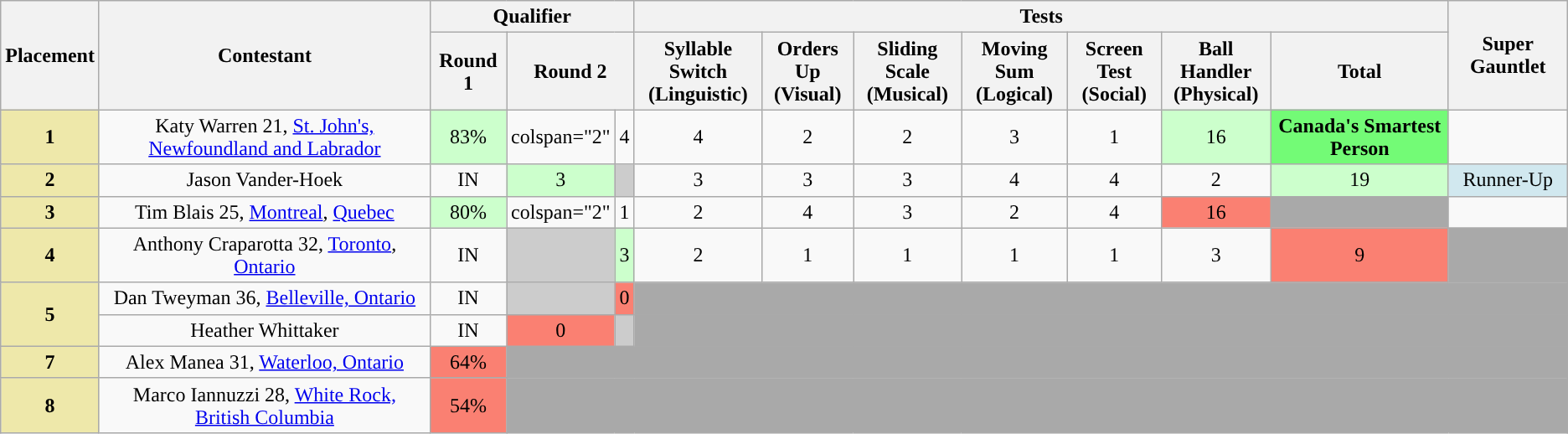<table class="wikitable" style="text-align:center;">
<tr>
<th rowspan="2">Placement</th>
<th rowspan="2">Contestant</th>
<th colspan="3">Qualifier</th>
<th colspan="7">Tests</th>
<th rowspan="2">Super Gauntlet</th>
</tr>
<tr>
<th>Round 1</th>
<th colspan="2">Round 2</th>
<th>Syllable Switch<br>(Linguistic)</th>
<th>Orders Up<br>(Visual)</th>
<th>Sliding Scale<br>(Musical)</th>
<th>Moving Sum<br>(Logical)</th>
<th>Screen Test<br>(Social)</th>
<th>Ball Handler<br>(Physical)</th>
<th>Total</th>
</tr>
<tr>
<td align="center" bgcolor="palegoldenrod"><strong>1</strong></td>
<td>Katy Warren 21, <a href='#'>St. John's, Newfoundland and Labrador</a></td>
<td align="center" bgcolor="#cfc">83%</td>
<td>colspan="2" </td>
<td>4</td>
<td>4</td>
<td>2</td>
<td>2</td>
<td>3</td>
<td>1</td>
<td bgcolor="#cfc">16</td>
<td align="center" bgcolor="#73FB76"><strong>Canada's Smartest Person</strong></td>
</tr>
<tr>
<td align="center" bgcolor="palegoldenrod"><strong>2</strong></td>
<td>Jason Vander-Hoek</td>
<td align="center">IN</td>
<td align="center" bgcolor="#cfc">3</td>
<td bgcolor="#ccc"></td>
<td>3</td>
<td>3</td>
<td>3</td>
<td>4</td>
<td>4</td>
<td>2</td>
<td bgcolor="#cfc">19</td>
<td bgcolor="#D1E8EF">Runner-Up</td>
</tr>
<tr>
<td align="center" bgcolor="palegoldenrod"><strong>3</strong></td>
<td>Tim Blais 25, <a href='#'>Montreal</a>, <a href='#'>Quebec</a></td>
<td align="center" bgcolor="#cfc">80%</td>
<td>colspan="2" </td>
<td>1</td>
<td>2</td>
<td>4</td>
<td>3</td>
<td>2</td>
<td>4</td>
<td bgcolor="salmon">16</td>
<td bgcolor=darkgrey></td>
</tr>
<tr>
<td align="center" bgcolor="palegoldenrod"><strong>4</strong></td>
<td>Anthony Craparotta 32, <a href='#'>Toronto</a>, <a href='#'>Ontario</a></td>
<td align="center">IN</td>
<td bgcolor="#ccc"></td>
<td align="center" bgcolor="#cfc">3</td>
<td>2</td>
<td>1</td>
<td>1</td>
<td>1</td>
<td>1</td>
<td>3</td>
<td align="center" bgcolor="salmon">9</td>
<td bgcolor=darkgrey></td>
</tr>
<tr>
<td rowspan="2" align="center" bgcolor="palegoldenrod"><strong>5</strong></td>
<td>Dan Tweyman 36, <a href='#'>Belleville, Ontario</a></td>
<td align="center">IN</td>
<td bgcolor="#ccc"></td>
<td align="center" bgcolor="salmon">0</td>
<td colspan="8" bgcolor=darkgrey></td>
</tr>
<tr>
<td>Heather Whittaker</td>
<td align="center">IN</td>
<td align="center" bgcolor="salmon">0</td>
<td bgcolor="#ccc"></td>
<td colspan="8" bgcolor=darkgrey></td>
</tr>
<tr>
<td align="center" bgcolor="palegoldenrod"><strong>7</strong></td>
<td>Alex Manea 31, <a href='#'>Waterloo, Ontario</a></td>
<td align="center" bgcolor="salmon">64%</td>
<td colspan="10" bgcolor=darkgrey></td>
</tr>
<tr>
<td align="center" bgcolor="palegoldenrod"><strong>8</strong></td>
<td>Marco Iannuzzi 28, <a href='#'>White Rock, British Columbia</a></td>
<td align="center" bgcolor="salmon">54%</td>
<td colspan="10" bgcolor=darkgrey></td>
</tr>
</table>
